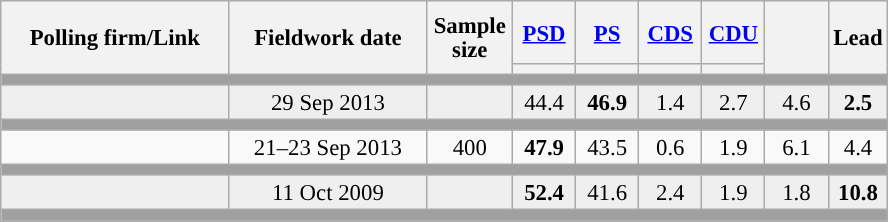<table class="wikitable collapsible sortable" style="text-align:center; font-size:95%; line-height:16px;">
<tr style="height:42px;">
<th style="width:145px;" rowspan="2">Polling firm/Link</th>
<th style="width:125px;" rowspan="2">Fieldwork date</th>
<th class="unsortable" style="width:50px;" rowspan="2">Sample size</th>
<th class="unsortable" style="width:35px;"><a href='#'>PSD</a></th>
<th class="unsortable" style="width:35px;"><a href='#'>PS</a></th>
<th class="unsortable" style="width:35px;"><a href='#'>CDS</a></th>
<th class="unsortable" style="width:35px;"><a href='#'>CDU</a></th>
<th class="unsortable" style="width:35px;" rowspan="2"></th>
<th class="unsortable" style="width:30px;" rowspan="2">Lead</th>
</tr>
<tr>
<th class="unsortable" style="color:inherit;background:"></th>
<th class="unsortable" style="color:inherit;background:"></th>
<th class="unsortable" style="color:inherit;background:"></th>
<th class="unsortable" style="color:inherit;background:"></th>
</tr>
<tr>
<td colspan="13" style="background:#A0A0A0"></td>
</tr>
<tr style="background:#EFEFEF;">
<td><strong></strong></td>
<td data-sort-value="2019-10-06">29 Sep 2013</td>
<td></td>
<td>44.4<br></td>
<td><strong>46.9</strong><br></td>
<td>1.4<br></td>
<td>2.7<br></td>
<td>4.6<br></td>
<td style="background:"><strong>2.5</strong></td>
</tr>
<tr>
<td colspan="13" style="background:#A0A0A0"></td>
</tr>
<tr>
<td align="center"></td>
<td align="center">21–23 Sep 2013</td>
<td>400</td>
<td align="center" ><strong>47.9</strong></td>
<td align="center">43.5</td>
<td align="center">0.6</td>
<td align="center">1.9</td>
<td align="center">6.1</td>
<td style="background:">4.4</td>
</tr>
<tr>
<td colspan="13" style="background:#A0A0A0"></td>
</tr>
<tr style="background:#EFEFEF;">
<td><strong></strong></td>
<td data-sort-value="2019-10-06">11 Oct 2009</td>
<td></td>
<td><strong>52.4</strong><br></td>
<td>41.6<br></td>
<td>2.4<br></td>
<td>1.9<br></td>
<td>1.8</td>
<td style="background:"><strong>10.8</strong></td>
</tr>
<tr>
<td colspan="13" style="background:#A0A0A0"></td>
</tr>
<tr>
</tr>
</table>
